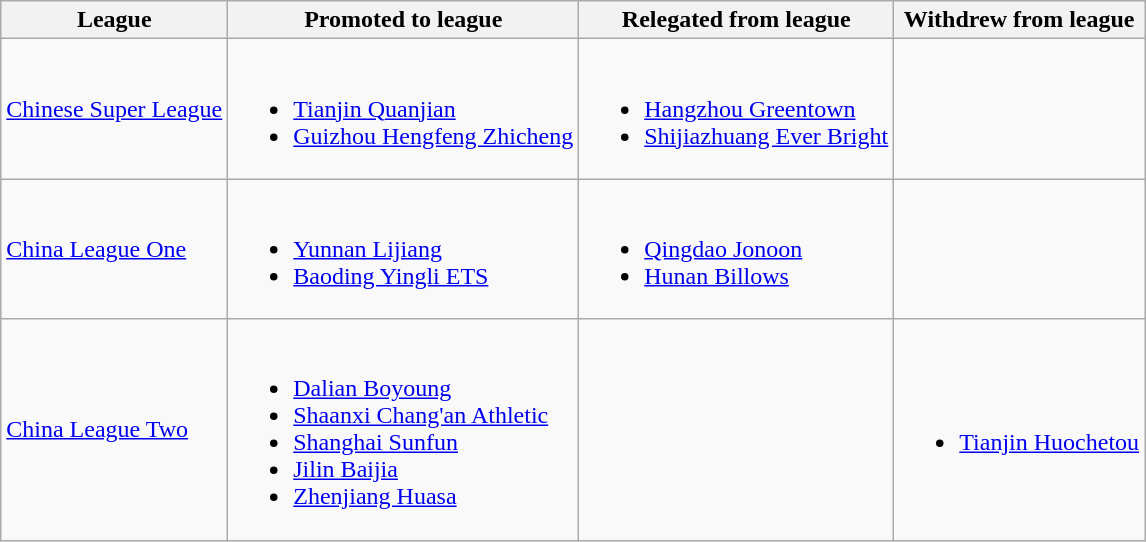<table class="wikitable">
<tr>
<th>League</th>
<th>Promoted to league</th>
<th>Relegated from league</th>
<th>Withdrew from league</th>
</tr>
<tr>
<td><a href='#'>Chinese Super League</a></td>
<td><br><ul><li><a href='#'>Tianjin Quanjian</a></li><li><a href='#'>Guizhou Hengfeng Zhicheng</a></li></ul></td>
<td><br><ul><li><a href='#'>Hangzhou Greentown</a></li><li><a href='#'>Shijiazhuang Ever Bright</a></li></ul></td>
<td></td>
</tr>
<tr>
<td><a href='#'>China League One</a></td>
<td><br><ul><li><a href='#'>Yunnan Lijiang</a></li><li><a href='#'>Baoding Yingli ETS</a></li></ul></td>
<td><br><ul><li><a href='#'>Qingdao Jonoon</a></li><li><a href='#'>Hunan Billows</a></li></ul></td>
<td></td>
</tr>
<tr>
<td><a href='#'>China League Two</a></td>
<td><br><ul><li><a href='#'>Dalian Boyoung</a></li><li><a href='#'>Shaanxi Chang'an Athletic</a></li><li><a href='#'>Shanghai Sunfun</a></li><li><a href='#'>Jilin Baijia</a></li><li><a href='#'>Zhenjiang Huasa</a></li></ul></td>
<td></td>
<td><br><ul><li><a href='#'>Tianjin Huochetou</a></li></ul></td>
</tr>
</table>
